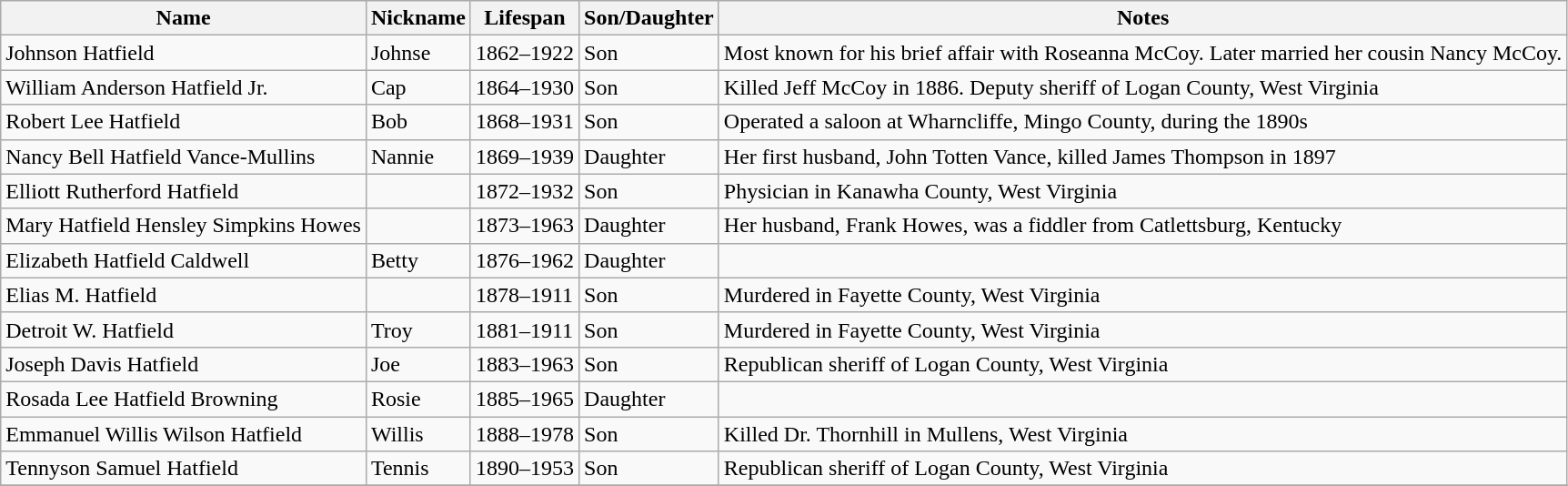<table class="wikitable">
<tr>
<th>Name</th>
<th>Nickname</th>
<th>Lifespan</th>
<th>Son/Daughter</th>
<th>Notes</th>
</tr>
<tr>
<td>Johnson Hatfield</td>
<td>Johnse</td>
<td>1862–1922</td>
<td>Son</td>
<td>Most known for his brief affair with Roseanna McCoy. Later married her cousin Nancy McCoy.</td>
</tr>
<tr>
<td>William Anderson Hatfield Jr.</td>
<td>Cap</td>
<td>1864–1930</td>
<td>Son</td>
<td>Killed Jeff McCoy in 1886. Deputy sheriff of Logan County, West Virginia</td>
</tr>
<tr>
<td>Robert Lee Hatfield</td>
<td>Bob</td>
<td>1868–1931</td>
<td>Son</td>
<td>Operated a saloon at Wharncliffe, Mingo County, during the 1890s</td>
</tr>
<tr>
<td>Nancy Bell Hatfield Vance-Mullins</td>
<td>Nannie</td>
<td>1869–1939</td>
<td>Daughter</td>
<td>Her first husband, John Totten Vance, killed James Thompson in 1897</td>
</tr>
<tr>
<td>Elliott Rutherford Hatfield</td>
<td></td>
<td>1872–1932</td>
<td>Son</td>
<td>Physician in Kanawha County, West Virginia</td>
</tr>
<tr>
<td>Mary Hatfield Hensley Simpkins Howes</td>
<td></td>
<td>1873–1963</td>
<td>Daughter</td>
<td>Her husband, Frank Howes, was a fiddler from Catlettsburg, Kentucky</td>
</tr>
<tr>
<td>Elizabeth Hatfield Caldwell</td>
<td>Betty</td>
<td>1876–1962</td>
<td>Daughter</td>
<td></td>
</tr>
<tr>
<td>Elias M. Hatfield</td>
<td></td>
<td>1878–1911</td>
<td>Son</td>
<td>Murdered in Fayette County, West Virginia</td>
</tr>
<tr>
<td>Detroit W. Hatfield</td>
<td>Troy</td>
<td>1881–1911</td>
<td>Son</td>
<td>Murdered in Fayette County, West Virginia</td>
</tr>
<tr>
<td>Joseph Davis Hatfield</td>
<td>Joe</td>
<td>1883–1963</td>
<td>Son</td>
<td>Republican sheriff of Logan County, West Virginia</td>
</tr>
<tr>
<td>Rosada Lee Hatfield Browning</td>
<td>Rosie</td>
<td>1885–1965</td>
<td>Daughter</td>
<td></td>
</tr>
<tr>
<td>Emmanuel Willis Wilson Hatfield</td>
<td>Willis</td>
<td>1888–1978</td>
<td>Son</td>
<td>Killed Dr. Thornhill in Mullens, West Virginia </td>
</tr>
<tr>
<td>Tennyson Samuel Hatfield</td>
<td>Tennis</td>
<td>1890–1953</td>
<td>Son</td>
<td>Republican sheriff of Logan County, West Virginia</td>
</tr>
<tr>
</tr>
</table>
